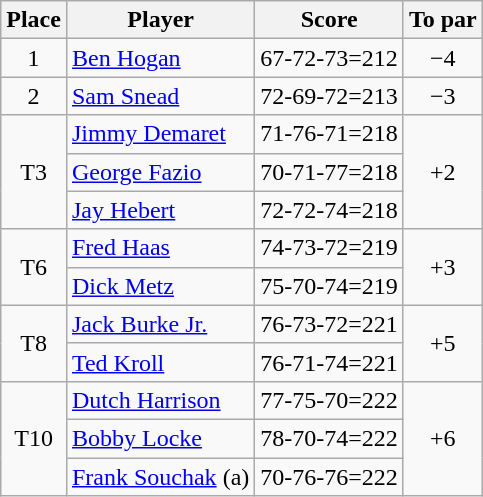<table class=wikitable>
<tr>
<th>Place</th>
<th>Player</th>
<th>Score</th>
<th>To par</th>
</tr>
<tr>
<td align=center>1</td>
<td> <a href='#'>Ben Hogan</a></td>
<td>67-72-73=212</td>
<td align=center>−4</td>
</tr>
<tr>
<td align=center>2</td>
<td> <a href='#'>Sam Snead</a></td>
<td>72-69-72=213</td>
<td align=center>−3</td>
</tr>
<tr>
<td rowspan=3 align=center>T3</td>
<td> <a href='#'>Jimmy Demaret</a></td>
<td>71-76-71=218</td>
<td rowspan=3 align=center>+2</td>
</tr>
<tr>
<td> <a href='#'>George Fazio</a></td>
<td>70-71-77=218</td>
</tr>
<tr>
<td> <a href='#'>Jay Hebert</a></td>
<td>72-72-74=218</td>
</tr>
<tr>
<td rowspan=2 align=center>T6</td>
<td> <a href='#'>Fred Haas</a></td>
<td>74-73-72=219</td>
<td rowspan=2 align=center>+3</td>
</tr>
<tr>
<td> <a href='#'>Dick Metz</a></td>
<td>75-70-74=219</td>
</tr>
<tr>
<td rowspan=2 align=center>T8</td>
<td> <a href='#'>Jack Burke Jr.</a></td>
<td>76-73-72=221</td>
<td rowspan=2 align=center>+5</td>
</tr>
<tr>
<td> <a href='#'>Ted Kroll</a></td>
<td>76-71-74=221</td>
</tr>
<tr>
<td rowspan=3 align=center>T10</td>
<td> <a href='#'>Dutch Harrison</a></td>
<td>77-75-70=222</td>
<td rowspan=3 align=center>+6</td>
</tr>
<tr>
<td> <a href='#'>Bobby Locke</a></td>
<td>78-70-74=222</td>
</tr>
<tr>
<td> <a href='#'>Frank Souchak</a> (a)</td>
<td>70-76-76=222</td>
</tr>
</table>
